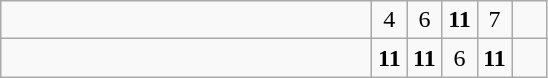<table class="wikitable">
<tr>
<td style="width:15em"></td>
<td align=center style="width:1em">4</td>
<td align=center style="width:1em">6</td>
<td align=center style="width:1em"><strong>11</strong></td>
<td align=center style="width:1em">7</td>
<td align=center style="width:1em"></td>
</tr>
<tr>
<td style="width:15em"></td>
<td align=center style="width:1em"><strong>11</strong></td>
<td align=center style="width:1em"><strong>11</strong></td>
<td align=center style="width:1em">6</td>
<td align=center style="width:1em"><strong>11</strong></td>
<td align=center style="width:1em"></td>
</tr>
</table>
